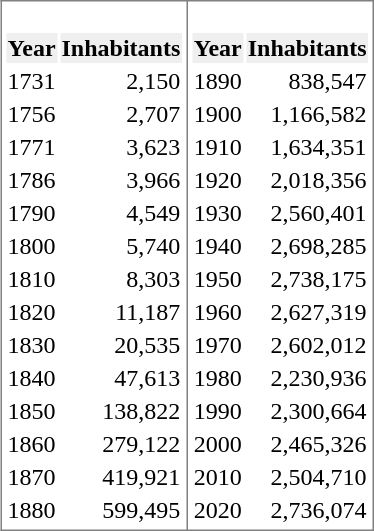<table border=1 style="float: right; margin-left: 1em; border-collapse: collapse; text-align: right; clear: right;">
<tr>
<td valign="top"><br><table>
<tr>
<th style="background:#efefef;">Year</th>
<th style="background:#efefef;">Inhabitants</th>
</tr>
<tr>
<td>1731</td>
<td>2,150</td>
</tr>
<tr>
<td>1756</td>
<td>2,707</td>
</tr>
<tr>
<td>1771</td>
<td>3,623</td>
</tr>
<tr>
<td>1786</td>
<td>3,966</td>
</tr>
<tr>
<td>1790</td>
<td>4,549</td>
</tr>
<tr>
<td>1800</td>
<td>5,740</td>
</tr>
<tr>
<td>1810</td>
<td>8,303</td>
</tr>
<tr>
<td>1820</td>
<td>11,187</td>
</tr>
<tr>
<td>1830</td>
<td>20,535</td>
</tr>
<tr>
<td>1840</td>
<td>47,613</td>
</tr>
<tr>
<td>1850</td>
<td>138,822</td>
</tr>
<tr>
<td>1860</td>
<td>279,122</td>
</tr>
<tr>
<td>1870</td>
<td>419,921</td>
</tr>
<tr>
<td>1880</td>
<td>599,495</td>
</tr>
</table>
</td>
<td valign="top"><br><table sut den>
<tr>
<th style="background:#efefef;">Year</th>
<th style="background:#efefef;">Inhabitants</th>
</tr>
<tr>
<td>1890</td>
<td>838,547</td>
</tr>
<tr>
<td>1900</td>
<td>1,166,582</td>
</tr>
<tr>
<td>1910</td>
<td>1,634,351</td>
</tr>
<tr>
<td>1920</td>
<td>2,018,356</td>
</tr>
<tr>
<td>1930</td>
<td>2,560,401</td>
</tr>
<tr>
<td>1940</td>
<td>2,698,285</td>
</tr>
<tr>
<td>1950</td>
<td>2,738,175</td>
</tr>
<tr>
<td>1960</td>
<td>2,627,319</td>
</tr>
<tr>
<td>1970</td>
<td>2,602,012</td>
</tr>
<tr>
<td>1980</td>
<td>2,230,936</td>
</tr>
<tr>
<td>1990</td>
<td>2,300,664</td>
</tr>
<tr>
<td>2000</td>
<td>2,465,326</td>
</tr>
<tr>
<td>2010</td>
<td>2,504,710</td>
</tr>
<tr>
<td>2020</td>
<td>2,736,074</td>
</tr>
</table>
</td>
</tr>
</table>
